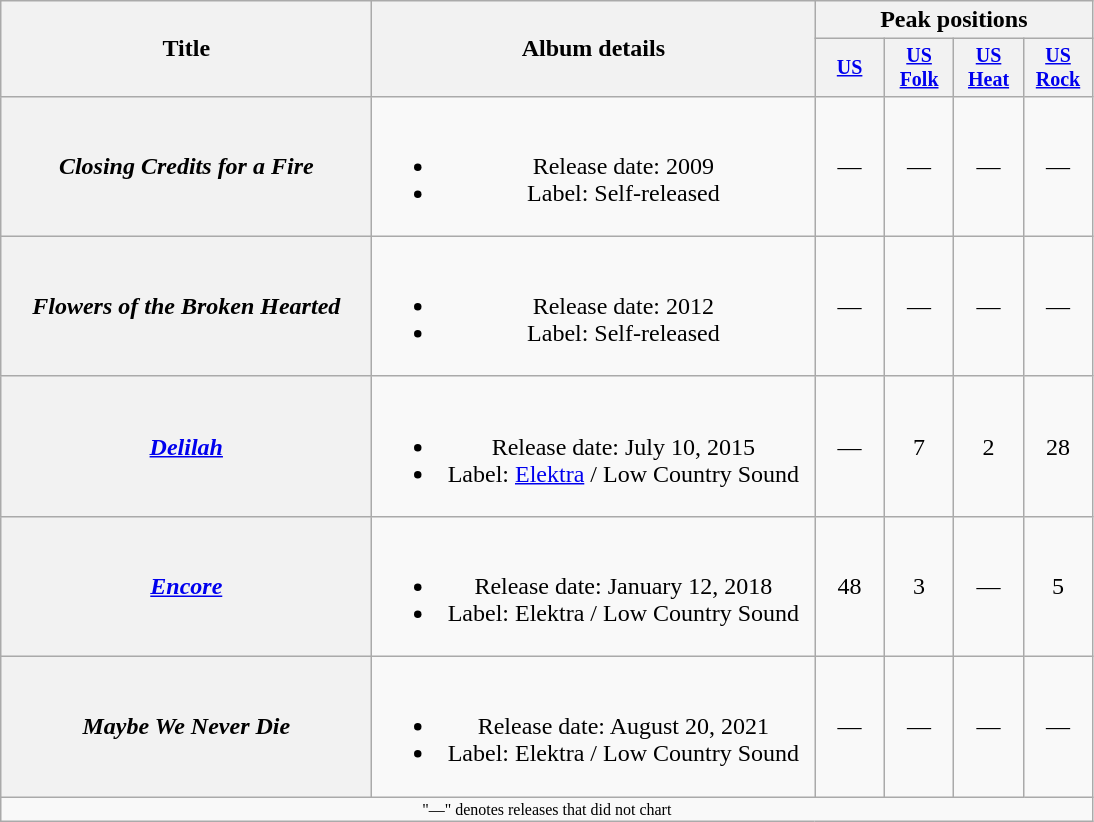<table class="wikitable plainrowheaders" style="text-align:center;">
<tr>
<th rowspan="2" style="width:15em;">Title</th>
<th rowspan="2" style="width:18em;">Album details</th>
<th colspan="4">Peak positions</th>
</tr>
<tr style="font-size:smaller;">
<th style="width:40px;"><a href='#'>US</a><br></th>
<th style="width:40px;"><a href='#'>US Folk</a><br></th>
<th style="width:40px;"><a href='#'>US Heat</a><br></th>
<th style="width:40px;"><a href='#'>US Rock</a><br></th>
</tr>
<tr>
<th scope="row"><em>Closing Credits for a Fire</em><br></th>
<td><br><ul><li>Release date: 2009</li><li>Label: Self-released</li></ul></td>
<td>—</td>
<td>—</td>
<td>—</td>
<td>—</td>
</tr>
<tr>
<th scope="row"><em>Flowers of the Broken Hearted</em></th>
<td><br><ul><li>Release date: 2012</li><li>Label: Self-released</li></ul></td>
<td>—</td>
<td>—</td>
<td>—</td>
<td>—</td>
</tr>
<tr>
<th scope="row"><em><a href='#'>Delilah</a></em></th>
<td><br><ul><li>Release date: July 10, 2015</li><li>Label: <a href='#'>Elektra</a> / Low Country Sound</li></ul></td>
<td>—</td>
<td>7</td>
<td>2</td>
<td>28</td>
</tr>
<tr>
<th scope="row"><em><a href='#'>Encore</a></em></th>
<td><br><ul><li>Release date: January 12, 2018</li><li>Label: Elektra / Low Country Sound</li></ul></td>
<td>48</td>
<td>3</td>
<td>—</td>
<td>5</td>
</tr>
<tr>
<th scope="row"><em>Maybe We Never Die</em></th>
<td><br><ul><li>Release date: August 20, 2021</li><li>Label: Elektra / Low Country Sound</li></ul></td>
<td>—</td>
<td>—</td>
<td>—</td>
<td>—</td>
</tr>
<tr>
<td colspan="6" style="font-size:8pt">"—" denotes releases that did not chart</td>
</tr>
</table>
